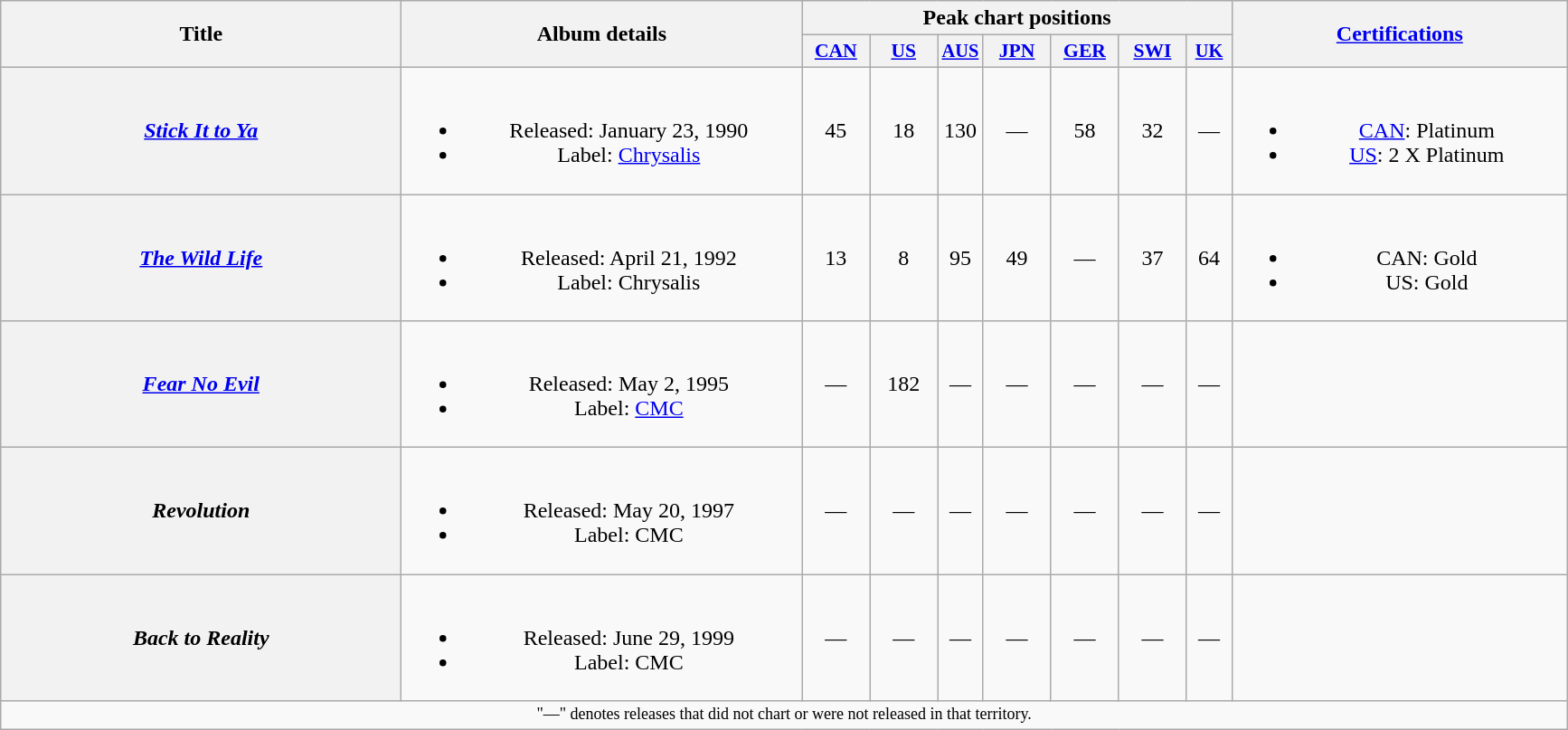<table class="wikitable plainrowheaders" style="text-align:center;">
<tr>
<th scope="col" rowspan="2" style="width:18em;">Title</th>
<th scope="col" rowspan="2" style="width:18em;">Album details</th>
<th scope="col" colspan="7">Peak chart positions</th>
<th rowspan="2" style="width:15em;"><a href='#'>Certifications</a></th>
</tr>
<tr>
<th scope="col" style="width:3em;font-size:90%;"><a href='#'>CAN</a><br></th>
<th scope="col" style="width:3em;font-size:90%;"><a href='#'>US</a><br></th>
<th style="width:2em;font-size:85%"><a href='#'>AUS</a><br></th>
<th scope="col" style="width:3em;font-size:90%;"><a href='#'>JPN</a><br></th>
<th scope="col" style="width:3em;font-size:90%;"><a href='#'>GER</a><br></th>
<th scope="col" style="width:3em;font-size:90%;"><a href='#'>SWI</a><br></th>
<th style="width:2em;font-size:85%"><a href='#'>UK</a><br></th>
</tr>
<tr>
<th scope="row"><em><a href='#'>Stick It to Ya</a></em></th>
<td><br><ul><li>Released: January 23, 1990</li><li>Label: <a href='#'>Chrysalis</a></li></ul></td>
<td>45</td>
<td>18</td>
<td>130</td>
<td>—</td>
<td>58</td>
<td>32</td>
<td>—</td>
<td><br><ul><li><a href='#'>CAN</a>: Platinum</li><li><a href='#'>US</a>: 2 X Platinum</li></ul></td>
</tr>
<tr>
<th scope="row"><em><a href='#'>The Wild Life</a></em></th>
<td><br><ul><li>Released: April 21, 1992</li><li>Label: Chrysalis</li></ul></td>
<td>13</td>
<td>8</td>
<td>95</td>
<td>49</td>
<td>—</td>
<td>37</td>
<td>64</td>
<td><br><ul><li>CAN: Gold</li><li>US: Gold</li></ul></td>
</tr>
<tr>
<th scope="row"><em><a href='#'>Fear No Evil</a></em></th>
<td><br><ul><li>Released: May 2, 1995</li><li>Label: <a href='#'>CMC</a></li></ul></td>
<td>—</td>
<td>182</td>
<td>—</td>
<td>—</td>
<td>—</td>
<td>—</td>
<td>—</td>
<td></td>
</tr>
<tr>
<th scope="row"><em>Revolution</em></th>
<td><br><ul><li>Released: May 20, 1997</li><li>Label: CMC</li></ul></td>
<td>—</td>
<td>—</td>
<td>—</td>
<td>—</td>
<td>—</td>
<td>—</td>
<td>—</td>
<td></td>
</tr>
<tr>
<th scope="row"><em>Back to Reality</em></th>
<td><br><ul><li>Released: June 29, 1999</li><li>Label: CMC</li></ul></td>
<td>—</td>
<td>—</td>
<td>—</td>
<td>—</td>
<td>—</td>
<td>—</td>
<td>—</td>
<td></td>
</tr>
<tr>
<td colspan="16" style="text-align:center; font-size:9pt;">"—" denotes releases that did not chart or were not released in that territory.</td>
</tr>
</table>
